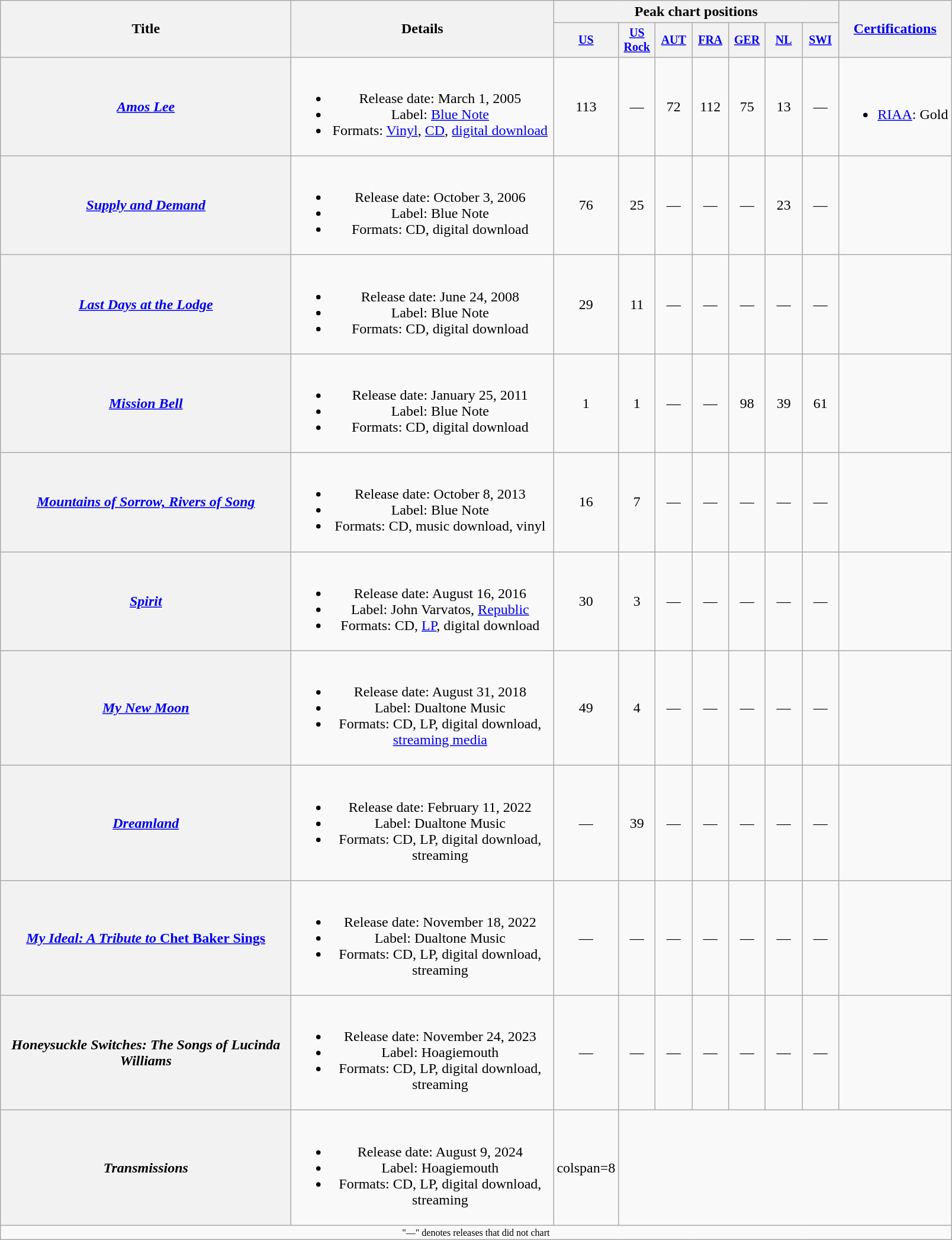<table class="wikitable plainrowheaders" style="text-align:center;">
<tr>
<th rowspan="2" style="width:20em;">Title</th>
<th rowspan="2" style="width:18em;">Details</th>
<th colspan="7">Peak chart positions</th>
<th rowspan="2"><a href='#'>Certifications</a></th>
</tr>
<tr style="font-size:smaller;">
<th style="width:35px;"><a href='#'>US</a><br></th>
<th style="width:35px;"><a href='#'>US Rock</a><br></th>
<th style="width:35px;"><a href='#'>AUT</a><br></th>
<th style="width:35px;"><a href='#'>FRA</a><br></th>
<th style="width:35px;"><a href='#'>GER</a><br></th>
<th style="width:35px;"><a href='#'>NL</a><br></th>
<th style="width:35px;"><a href='#'>SWI</a><br></th>
</tr>
<tr>
<th scope="row"><em><a href='#'>Amos Lee</a></em></th>
<td><br><ul><li>Release date: March 1, 2005</li><li>Label: <a href='#'>Blue Note</a></li><li>Formats: <a href='#'>Vinyl</a>, <a href='#'>CD</a>, <a href='#'>digital download</a></li></ul></td>
<td>113</td>
<td>—</td>
<td>72</td>
<td>112</td>
<td>75</td>
<td>13</td>
<td>—</td>
<td><br><ul><li><a href='#'>RIAA</a>: Gold</li></ul></td>
</tr>
<tr>
<th scope="row"><em><a href='#'>Supply and Demand</a></em></th>
<td><br><ul><li>Release date: October 3, 2006</li><li>Label: Blue Note</li><li>Formats: CD, digital download</li></ul></td>
<td>76</td>
<td>25</td>
<td>—</td>
<td>—</td>
<td>—</td>
<td>23</td>
<td>—</td>
<td></td>
</tr>
<tr>
<th scope="row"><em><a href='#'>Last Days at the Lodge</a></em></th>
<td><br><ul><li>Release date: June 24, 2008</li><li>Label: Blue Note</li><li>Formats: CD, digital download</li></ul></td>
<td>29</td>
<td>11</td>
<td>—</td>
<td>—</td>
<td>—</td>
<td>—</td>
<td>—</td>
<td></td>
</tr>
<tr>
<th scope="row"><em><a href='#'>Mission Bell</a></em></th>
<td><br><ul><li>Release date: January 25, 2011</li><li>Label: Blue Note</li><li>Formats: CD, digital download</li></ul></td>
<td>1</td>
<td>1</td>
<td>—</td>
<td>—</td>
<td>98</td>
<td>39</td>
<td>61</td>
<td></td>
</tr>
<tr>
<th scope="row"><em><a href='#'>Mountains of Sorrow, Rivers of Song</a></em></th>
<td><br><ul><li>Release date: October 8, 2013</li><li>Label: Blue Note</li><li>Formats: CD, music download, vinyl</li></ul></td>
<td>16</td>
<td>7</td>
<td>—</td>
<td>—</td>
<td>—</td>
<td>—</td>
<td>—</td>
<td></td>
</tr>
<tr>
<th scope="row"><em><a href='#'>Spirit</a></em></th>
<td><br><ul><li>Release date: August 16, 2016</li><li>Label: John Varvatos, <a href='#'>Republic</a></li><li>Formats: CD, <a href='#'>LP</a>, digital download</li></ul></td>
<td>30</td>
<td>3</td>
<td>—</td>
<td>—</td>
<td>—</td>
<td>—</td>
<td>—</td>
<td></td>
</tr>
<tr>
<th scope="row"><em><a href='#'>My New Moon</a></em></th>
<td><br><ul><li>Release date: August 31, 2018</li><li>Label: Dualtone Music</li><li>Formats: CD, LP, digital download, <a href='#'>streaming media</a></li></ul></td>
<td>49</td>
<td>4</td>
<td>—</td>
<td>—</td>
<td>—</td>
<td>—</td>
<td>—</td>
<td></td>
</tr>
<tr>
<th scope="row"><em><a href='#'>Dreamland</a></em></th>
<td><br><ul><li>Release date: February 11, 2022</li><li>Label: Dualtone Music</li><li>Formats: CD, LP, digital download, streaming</li></ul></td>
<td>—</td>
<td>39</td>
<td>—</td>
<td>—</td>
<td>—</td>
<td>—</td>
<td>—</td>
<td></td>
</tr>
<tr>
<th scope="row"><a href='#'><em>My Ideal: A Tribute to</em> Chet Baker Sings</a></th>
<td><br><ul><li>Release date: November 18, 2022</li><li>Label: Dualtone Music</li><li>Formats: CD, LP, digital download, streaming</li></ul></td>
<td>—</td>
<td>—</td>
<td>—</td>
<td>—</td>
<td>—</td>
<td>—</td>
<td>—</td>
<td></td>
</tr>
<tr>
<th scope="row"><em>Honeysuckle Switches: The Songs of Lucinda Williams</em></th>
<td><br><ul><li>Release date: November 24, 2023</li><li>Label: Hoagiemouth</li><li>Formats: CD, LP, digital download, streaming</li></ul></td>
<td>—</td>
<td>—</td>
<td>—</td>
<td>—</td>
<td>—</td>
<td>—</td>
<td>—</td>
<td></td>
</tr>
<tr>
<th scope="row"><em>Transmissions</em></th>
<td><br><ul><li>Release date: August 9, 2024</li><li>Label: Hoagiemouth</li><li>Formats: CD, LP, digital download, streaming</li></ul></td>
<td>colspan=8 </td>
</tr>
<tr>
<td colspan="15" style="font-size:8pt">"—" denotes releases that did not chart</td>
</tr>
</table>
